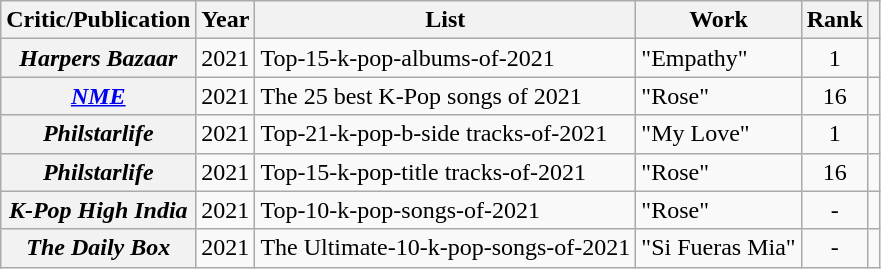<table class="wikitable sortable plainrowheaders">
<tr>
<th scope="col">Critic/Publication</th>
<th scope="col">Year</th>
<th scope="col">List</th>
<th scope=2col">Work</th>
<th scope="col">Rank</th>
<th scope="col" class="unsortable"></th>
</tr>
<tr>
<th scope="row"><em>Harpers Bazaar</em></th>
<td align="center">2021</td>
<td>Top-15-k-pop-albums-of-2021</td>
<td>"Empathy"</td>
<td align="center">1</td>
<td align="center"></td>
</tr>
<tr>
<th scope="row"><em><a href='#'>NME</a></em></th>
<td align="center">2021</td>
<td>The 25 best K-Pop songs of 2021</td>
<td>"Rose"</td>
<td align="center">16</td>
<td align="center"></td>
</tr>
<tr>
<th scope="row"><em>Philstarlife</em></th>
<td align="center">2021</td>
<td>Top-21-k-pop-b-side tracks-of-2021</td>
<td>"My Love"</td>
<td align="center">1</td>
<td align="center"></td>
</tr>
<tr>
<th scope="row"><em>Philstarlife</em></th>
<td align="center">2021</td>
<td>Top-15-k-pop-title tracks-of-2021</td>
<td>"Rose"</td>
<td align="center">16</td>
<td align="center"></td>
</tr>
<tr>
<th scope="row"><em>K-Pop High India</em></th>
<td align="center">2021</td>
<td>Top-10-k-pop-songs-of-2021</td>
<td>"Rose"</td>
<td align="center">-</td>
<td align="center"></td>
</tr>
<tr>
<th scope="row"><em>The Daily Box</em></th>
<td align="center">2021</td>
<td>The Ultimate-10-k-pop-songs-of-2021</td>
<td>"Si Fueras Mia"</td>
<td align="center">-</td>
<td align="center"></td>
</tr>
</table>
